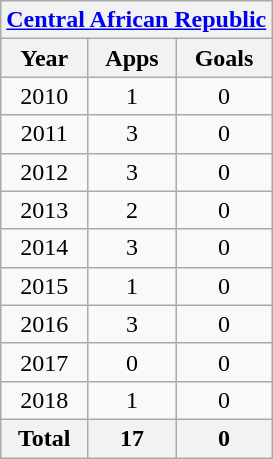<table class="wikitable" style="text-align:center">
<tr>
<th colspan="3"><a href='#'>Central African Republic</a></th>
</tr>
<tr>
<th>Year</th>
<th>Apps</th>
<th>Goals</th>
</tr>
<tr>
<td>2010</td>
<td>1</td>
<td>0</td>
</tr>
<tr>
<td>2011</td>
<td>3</td>
<td>0</td>
</tr>
<tr>
<td>2012</td>
<td>3</td>
<td>0</td>
</tr>
<tr>
<td>2013</td>
<td>2</td>
<td>0</td>
</tr>
<tr>
<td>2014</td>
<td>3</td>
<td>0</td>
</tr>
<tr>
<td>2015</td>
<td>1</td>
<td>0</td>
</tr>
<tr>
<td>2016</td>
<td>3</td>
<td>0</td>
</tr>
<tr>
<td>2017</td>
<td>0</td>
<td>0</td>
</tr>
<tr>
<td>2018</td>
<td>1</td>
<td>0</td>
</tr>
<tr>
<th>Total</th>
<th>17</th>
<th>0</th>
</tr>
</table>
